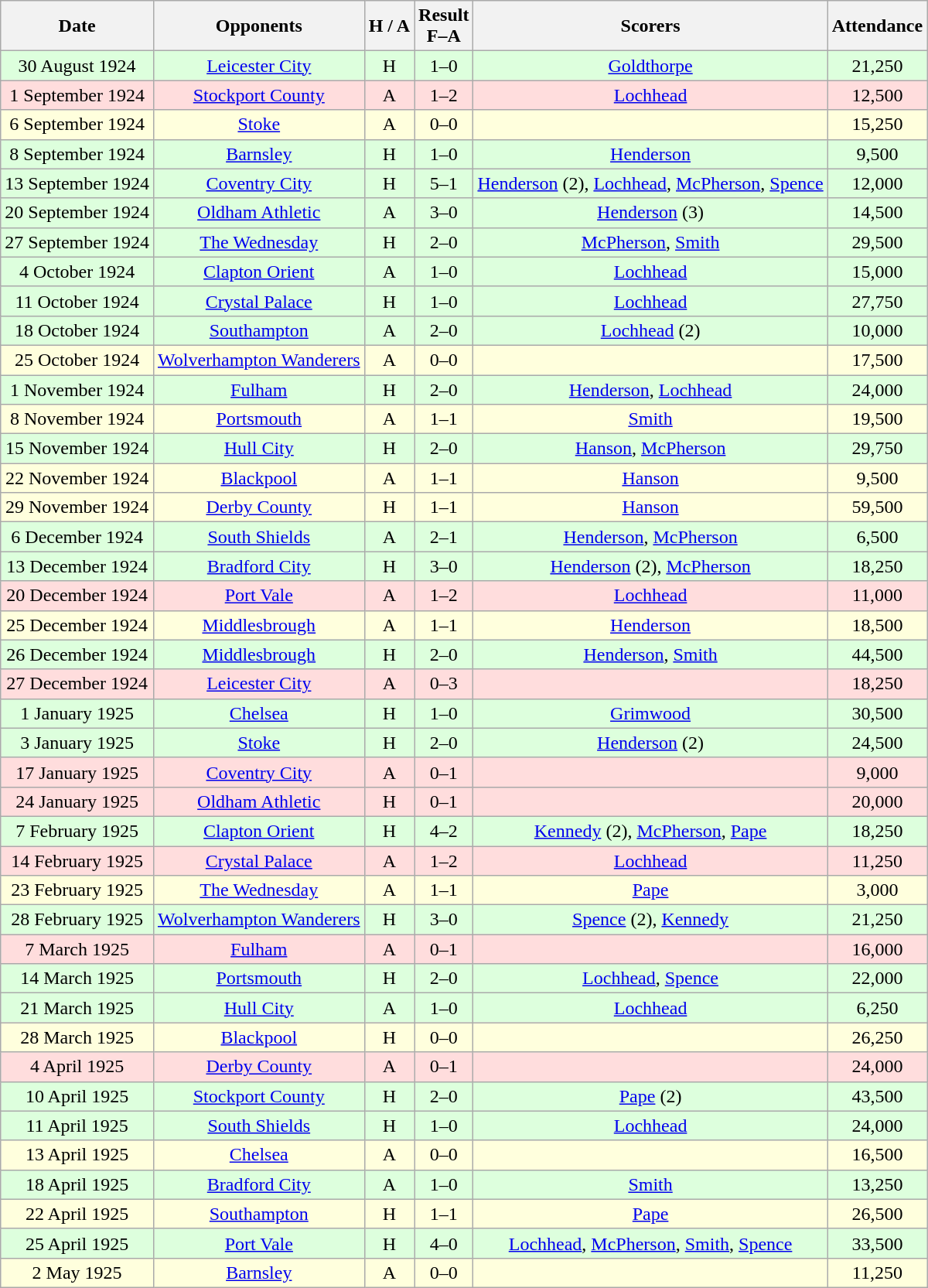<table class="wikitable" style="text-align:center">
<tr>
<th>Date</th>
<th>Opponents</th>
<th>H / A</th>
<th>Result<br>F–A</th>
<th>Scorers</th>
<th>Attendance</th>
</tr>
<tr style="background:#dfd;">
<td>30 August 1924</td>
<td><a href='#'>Leicester City</a></td>
<td>H</td>
<td>1–0</td>
<td><a href='#'>Goldthorpe</a></td>
<td>21,250</td>
</tr>
<tr style="background:#fdd;">
<td>1 September 1924</td>
<td><a href='#'>Stockport County</a></td>
<td>A</td>
<td>1–2</td>
<td><a href='#'>Lochhead</a></td>
<td>12,500</td>
</tr>
<tr style="background:#ffd;">
<td>6 September 1924</td>
<td><a href='#'>Stoke</a></td>
<td>A</td>
<td>0–0</td>
<td></td>
<td>15,250</td>
</tr>
<tr style="background:#dfd;">
<td>8 September 1924</td>
<td><a href='#'>Barnsley</a></td>
<td>H</td>
<td>1–0</td>
<td><a href='#'>Henderson</a></td>
<td>9,500</td>
</tr>
<tr style="background:#dfd;">
<td>13 September 1924</td>
<td><a href='#'>Coventry City</a></td>
<td>H</td>
<td>5–1</td>
<td><a href='#'>Henderson</a> (2), <a href='#'>Lochhead</a>, <a href='#'>McPherson</a>, <a href='#'>Spence</a></td>
<td>12,000</td>
</tr>
<tr style="background:#dfd;">
<td>20 September 1924</td>
<td><a href='#'>Oldham Athletic</a></td>
<td>A</td>
<td>3–0</td>
<td><a href='#'>Henderson</a> (3)</td>
<td>14,500</td>
</tr>
<tr style="background:#dfd;">
<td>27 September 1924</td>
<td><a href='#'>The Wednesday</a></td>
<td>H</td>
<td>2–0</td>
<td><a href='#'>McPherson</a>, <a href='#'>Smith</a></td>
<td>29,500</td>
</tr>
<tr style="background:#dfd;">
<td>4 October 1924</td>
<td><a href='#'>Clapton Orient</a></td>
<td>A</td>
<td>1–0</td>
<td><a href='#'>Lochhead</a></td>
<td>15,000</td>
</tr>
<tr style="background:#dfd;">
<td>11 October 1924</td>
<td><a href='#'>Crystal Palace</a></td>
<td>H</td>
<td>1–0</td>
<td><a href='#'>Lochhead</a></td>
<td>27,750</td>
</tr>
<tr style="background:#dfd;">
<td>18 October 1924</td>
<td><a href='#'>Southampton</a></td>
<td>A</td>
<td>2–0</td>
<td><a href='#'>Lochhead</a> (2)</td>
<td>10,000</td>
</tr>
<tr style="background:#ffd;">
<td>25 October 1924</td>
<td><a href='#'>Wolverhampton Wanderers</a></td>
<td>A</td>
<td>0–0</td>
<td></td>
<td>17,500</td>
</tr>
<tr style="background:#dfd;">
<td>1 November 1924</td>
<td><a href='#'>Fulham</a></td>
<td>H</td>
<td>2–0</td>
<td><a href='#'>Henderson</a>, <a href='#'>Lochhead</a></td>
<td>24,000</td>
</tr>
<tr style="background:#ffd;">
<td>8 November 1924</td>
<td><a href='#'>Portsmouth</a></td>
<td>A</td>
<td>1–1</td>
<td><a href='#'>Smith</a></td>
<td>19,500</td>
</tr>
<tr style="background:#dfd;">
<td>15 November 1924</td>
<td><a href='#'>Hull City</a></td>
<td>H</td>
<td>2–0</td>
<td><a href='#'>Hanson</a>, <a href='#'>McPherson</a></td>
<td>29,750</td>
</tr>
<tr style="background:#ffd;">
<td>22 November 1924</td>
<td><a href='#'>Blackpool</a></td>
<td>A</td>
<td>1–1</td>
<td><a href='#'>Hanson</a></td>
<td>9,500</td>
</tr>
<tr style="background:#ffd;">
<td>29 November 1924</td>
<td><a href='#'>Derby County</a></td>
<td>H</td>
<td>1–1</td>
<td><a href='#'>Hanson</a></td>
<td>59,500</td>
</tr>
<tr style="background:#dfd;">
<td>6 December 1924</td>
<td><a href='#'>South Shields</a></td>
<td>A</td>
<td>2–1</td>
<td><a href='#'>Henderson</a>, <a href='#'>McPherson</a></td>
<td>6,500</td>
</tr>
<tr style="background:#dfd;">
<td>13 December 1924</td>
<td><a href='#'>Bradford City</a></td>
<td>H</td>
<td>3–0</td>
<td><a href='#'>Henderson</a> (2), <a href='#'>McPherson</a></td>
<td>18,250</td>
</tr>
<tr style="background:#fdd;">
<td>20 December 1924</td>
<td><a href='#'>Port Vale</a></td>
<td>A</td>
<td>1–2</td>
<td><a href='#'>Lochhead</a></td>
<td>11,000</td>
</tr>
<tr style="background:#ffd;">
<td>25 December 1924</td>
<td><a href='#'>Middlesbrough</a></td>
<td>A</td>
<td>1–1</td>
<td><a href='#'>Henderson</a></td>
<td>18,500</td>
</tr>
<tr style="background:#dfd;">
<td>26 December 1924</td>
<td><a href='#'>Middlesbrough</a></td>
<td>H</td>
<td>2–0</td>
<td><a href='#'>Henderson</a>, <a href='#'>Smith</a></td>
<td>44,500</td>
</tr>
<tr style="background:#fdd;">
<td>27 December 1924</td>
<td><a href='#'>Leicester City</a></td>
<td>A</td>
<td>0–3</td>
<td></td>
<td>18,250</td>
</tr>
<tr style="background:#dfd;">
<td>1 January 1925</td>
<td><a href='#'>Chelsea</a></td>
<td>H</td>
<td>1–0</td>
<td><a href='#'>Grimwood</a></td>
<td>30,500</td>
</tr>
<tr style="background:#dfd;">
<td>3 January 1925</td>
<td><a href='#'>Stoke</a></td>
<td>H</td>
<td>2–0</td>
<td><a href='#'>Henderson</a> (2)</td>
<td>24,500</td>
</tr>
<tr style="background:#fdd;">
<td>17 January 1925</td>
<td><a href='#'>Coventry City</a></td>
<td>A</td>
<td>0–1</td>
<td></td>
<td>9,000</td>
</tr>
<tr style="background:#fdd;">
<td>24 January 1925</td>
<td><a href='#'>Oldham Athletic</a></td>
<td>H</td>
<td>0–1</td>
<td></td>
<td>20,000</td>
</tr>
<tr style="background:#dfd;">
<td>7 February 1925</td>
<td><a href='#'>Clapton Orient</a></td>
<td>H</td>
<td>4–2</td>
<td><a href='#'>Kennedy</a> (2), <a href='#'>McPherson</a>, <a href='#'>Pape</a></td>
<td>18,250</td>
</tr>
<tr style="background:#fdd;">
<td>14 February 1925</td>
<td><a href='#'>Crystal Palace</a></td>
<td>A</td>
<td>1–2</td>
<td><a href='#'>Lochhead</a></td>
<td>11,250</td>
</tr>
<tr style="background:#ffd;">
<td>23 February 1925</td>
<td><a href='#'>The Wednesday</a></td>
<td>A</td>
<td>1–1</td>
<td><a href='#'>Pape</a></td>
<td>3,000</td>
</tr>
<tr style="background:#dfd;">
<td>28 February 1925</td>
<td><a href='#'>Wolverhampton Wanderers</a></td>
<td>H</td>
<td>3–0</td>
<td><a href='#'>Spence</a> (2), <a href='#'>Kennedy</a></td>
<td>21,250</td>
</tr>
<tr style="background:#fdd;">
<td>7 March 1925</td>
<td><a href='#'>Fulham</a></td>
<td>A</td>
<td>0–1</td>
<td></td>
<td>16,000</td>
</tr>
<tr style="background:#dfd;">
<td>14 March 1925</td>
<td><a href='#'>Portsmouth</a></td>
<td>H</td>
<td>2–0</td>
<td><a href='#'>Lochhead</a>, <a href='#'>Spence</a></td>
<td>22,000</td>
</tr>
<tr style="background:#dfd;">
<td>21 March 1925</td>
<td><a href='#'>Hull City</a></td>
<td>A</td>
<td>1–0</td>
<td><a href='#'>Lochhead</a></td>
<td>6,250</td>
</tr>
<tr style="background:#ffd;">
<td>28 March 1925</td>
<td><a href='#'>Blackpool</a></td>
<td>H</td>
<td>0–0</td>
<td></td>
<td>26,250</td>
</tr>
<tr style="background:#fdd;">
<td>4 April 1925</td>
<td><a href='#'>Derby County</a></td>
<td>A</td>
<td>0–1</td>
<td></td>
<td>24,000</td>
</tr>
<tr style="background:#dfd;">
<td>10 April 1925</td>
<td><a href='#'>Stockport County</a></td>
<td>H</td>
<td>2–0</td>
<td><a href='#'>Pape</a> (2)</td>
<td>43,500</td>
</tr>
<tr style="background:#dfd;">
<td>11 April 1925</td>
<td><a href='#'>South Shields</a></td>
<td>H</td>
<td>1–0</td>
<td><a href='#'>Lochhead</a></td>
<td>24,000</td>
</tr>
<tr style="background:#ffd;">
<td>13 April 1925</td>
<td><a href='#'>Chelsea</a></td>
<td>A</td>
<td>0–0</td>
<td></td>
<td>16,500</td>
</tr>
<tr style="background:#dfd;">
<td>18 April 1925</td>
<td><a href='#'>Bradford City</a></td>
<td>A</td>
<td>1–0</td>
<td><a href='#'>Smith</a></td>
<td>13,250</td>
</tr>
<tr style="background:#ffd;">
<td>22 April 1925</td>
<td><a href='#'>Southampton</a></td>
<td>H</td>
<td>1–1</td>
<td><a href='#'>Pape</a></td>
<td>26,500</td>
</tr>
<tr style="background:#dfd;">
<td>25 April 1925</td>
<td><a href='#'>Port Vale</a></td>
<td>H</td>
<td>4–0</td>
<td><a href='#'>Lochhead</a>, <a href='#'>McPherson</a>, <a href='#'>Smith</a>, <a href='#'>Spence</a></td>
<td>33,500</td>
</tr>
<tr style="background:#ffd;">
<td>2 May 1925</td>
<td><a href='#'>Barnsley</a></td>
<td>A</td>
<td>0–0</td>
<td></td>
<td>11,250</td>
</tr>
</table>
